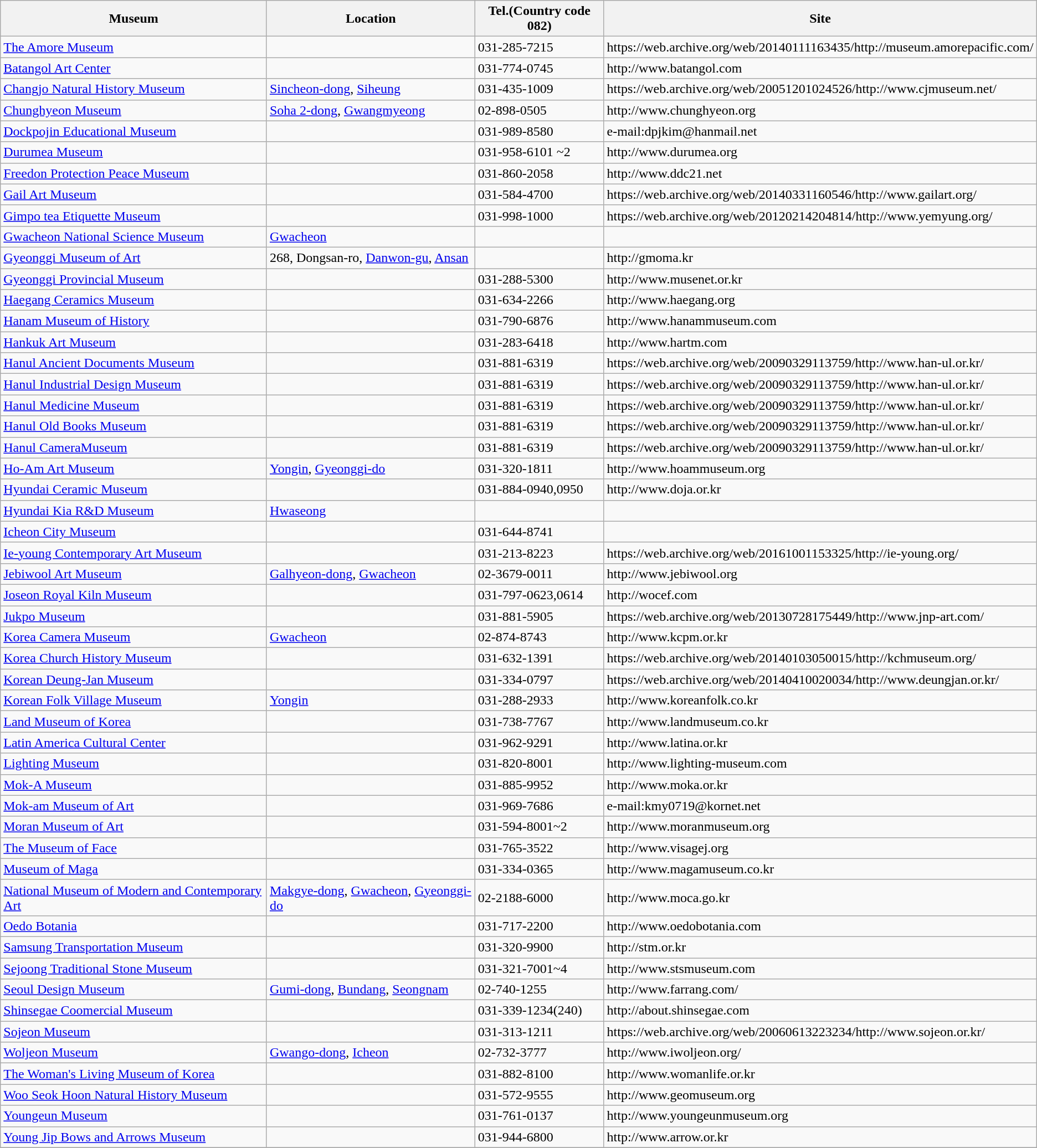<table class="wikitable">
<tr>
<th>Museum</th>
<th>Location</th>
<th>Tel.(Country code 082)</th>
<th>Site</th>
</tr>
<tr>
<td><a href='#'>The Amore Museum</a></td>
<td></td>
<td>031-285-7215</td>
<td>https://web.archive.org/web/20140111163435/http://museum.amorepacific.com/</td>
</tr>
<tr>
<td><a href='#'>Batangol Art Center</a></td>
<td></td>
<td>031-774-0745</td>
<td>http://www.batangol.com</td>
</tr>
<tr>
<td><a href='#'>Changjo Natural History Museum</a></td>
<td><a href='#'>Sincheon-dong</a>, <a href='#'>Siheung</a></td>
<td>031-435-1009</td>
<td>https://web.archive.org/web/20051201024526/http://www.cjmuseum.net/</td>
</tr>
<tr>
<td><a href='#'>Chunghyeon Museum</a></td>
<td><a href='#'>Soha 2-dong</a>, <a href='#'>Gwangmyeong</a></td>
<td>02-898-0505</td>
<td>http://www.chunghyeon.org</td>
</tr>
<tr>
<td><a href='#'>Dockpojin Educational Museum</a></td>
<td></td>
<td>031-989-8580</td>
<td>e-mail:dpjkim@hanmail.net</td>
</tr>
<tr>
<td><a href='#'>Durumea Museum</a></td>
<td></td>
<td>031-958-6101 ~2</td>
<td>http://www.durumea.org</td>
</tr>
<tr>
<td><a href='#'>Freedon Protection Peace Museum</a></td>
<td></td>
<td>031-860-2058</td>
<td>http://www.ddc21.net</td>
</tr>
<tr>
<td><a href='#'>Gail Art Museum</a></td>
<td></td>
<td>031-584-4700</td>
<td>https://web.archive.org/web/20140331160546/http://www.gailart.org/</td>
</tr>
<tr>
<td><a href='#'>Gimpo tea Etiquette Museum</a></td>
<td></td>
<td>031-998-1000</td>
<td>https://web.archive.org/web/20120214204814/http://www.yemyung.org/</td>
</tr>
<tr>
<td><a href='#'>Gwacheon National Science Museum</a></td>
<td><a href='#'>Gwacheon</a></td>
<td></td>
<td></td>
</tr>
<tr>
<td><a href='#'>Gyeonggi Museum of Art</a></td>
<td>268, Dongsan-ro, <a href='#'>Danwon-gu</a>, <a href='#'>Ansan</a></td>
<td></td>
<td>http://gmoma.kr</td>
</tr>
<tr>
<td><a href='#'>Gyeonggi Provincial Museum</a></td>
<td></td>
<td>031-288-5300</td>
<td>http://www.musenet.or.kr</td>
</tr>
<tr>
<td><a href='#'>Haegang Ceramics Museum</a></td>
<td></td>
<td>031-634-2266</td>
<td>http://www.haegang.org</td>
</tr>
<tr>
<td><a href='#'>Hanam Museum of History</a></td>
<td></td>
<td>031-790-6876</td>
<td>http://www.hanammuseum.com</td>
</tr>
<tr>
<td><a href='#'>Hankuk Art Museum</a></td>
<td></td>
<td>031-283-6418</td>
<td>http://www.hartm.com</td>
</tr>
<tr>
<td><a href='#'>Hanul Ancient Documents Museum</a></td>
<td></td>
<td>031-881-6319</td>
<td>https://web.archive.org/web/20090329113759/http://www.han-ul.or.kr/</td>
</tr>
<tr>
<td><a href='#'>Hanul Industrial Design Museum</a></td>
<td></td>
<td>031-881-6319</td>
<td>https://web.archive.org/web/20090329113759/http://www.han-ul.or.kr/</td>
</tr>
<tr>
<td><a href='#'>Hanul Medicine Museum</a></td>
<td></td>
<td>031-881-6319</td>
<td>https://web.archive.org/web/20090329113759/http://www.han-ul.or.kr/</td>
</tr>
<tr>
<td><a href='#'>Hanul Old Books Museum</a></td>
<td></td>
<td>031-881-6319</td>
<td>https://web.archive.org/web/20090329113759/http://www.han-ul.or.kr/</td>
</tr>
<tr>
<td><a href='#'>Hanul CameraMuseum</a></td>
<td></td>
<td>031-881-6319</td>
<td>https://web.archive.org/web/20090329113759/http://www.han-ul.or.kr/</td>
</tr>
<tr>
<td><a href='#'>Ho-Am Art Museum</a></td>
<td><a href='#'>Yongin</a>, <a href='#'>Gyeonggi-do</a></td>
<td>031-320-1811</td>
<td>http://www.hoammuseum.org</td>
</tr>
<tr>
<td><a href='#'>Hyundai Ceramic Museum</a></td>
<td></td>
<td>031-884-0940,0950</td>
<td>http://www.doja.or.kr</td>
</tr>
<tr>
<td><a href='#'>Hyundai Kia R&D Museum</a></td>
<td><a href='#'>Hwaseong</a></td>
<td></td>
<td></td>
</tr>
<tr>
<td><a href='#'>Icheon City Museum</a></td>
<td></td>
<td>031-644-8741</td>
<td></td>
</tr>
<tr>
<td><a href='#'>Ie-young Contemporary Art Museum</a></td>
<td></td>
<td>031-213-8223</td>
<td>https://web.archive.org/web/20161001153325/http://ie-young.org/</td>
</tr>
<tr>
<td><a href='#'>Jebiwool Art Museum</a></td>
<td><a href='#'>Galhyeon-dong</a>, <a href='#'>Gwacheon</a></td>
<td>02-3679-0011</td>
<td>http://www.jebiwool.org</td>
</tr>
<tr>
<td><a href='#'>Joseon Royal Kiln Museum</a></td>
<td></td>
<td>031-797-0623,0614</td>
<td>http://wocef.com</td>
</tr>
<tr>
<td><a href='#'>Jukpo Museum</a></td>
<td></td>
<td>031-881-5905</td>
<td>https://web.archive.org/web/20130728175449/http://www.jnp-art.com/</td>
</tr>
<tr>
<td><a href='#'>Korea Camera Museum</a></td>
<td><a href='#'>Gwacheon</a></td>
<td>02-874-8743</td>
<td>http://www.kcpm.or.kr</td>
</tr>
<tr>
<td><a href='#'>Korea Church History Museum</a></td>
<td></td>
<td>031-632-1391</td>
<td>https://web.archive.org/web/20140103050015/http://kchmuseum.org/</td>
</tr>
<tr>
<td><a href='#'>Korean Deung-Jan Museum</a></td>
<td></td>
<td>031-334-0797</td>
<td>https://web.archive.org/web/20140410020034/http://www.deungjan.or.kr/</td>
</tr>
<tr>
<td><a href='#'>Korean Folk Village Museum</a></td>
<td><a href='#'>Yongin</a></td>
<td>031-288-2933</td>
<td>http://www.koreanfolk.co.kr</td>
</tr>
<tr>
<td><a href='#'>Land Museum of Korea</a></td>
<td></td>
<td>031-738-7767</td>
<td>http://www.landmuseum.co.kr</td>
</tr>
<tr>
<td><a href='#'>Latin America Cultural Center</a></td>
<td></td>
<td>031-962-9291</td>
<td>http://www.latina.or.kr</td>
</tr>
<tr>
<td><a href='#'>Lighting Museum</a></td>
<td></td>
<td>031-820-8001</td>
<td>http://www.lighting-museum.com</td>
</tr>
<tr>
<td><a href='#'>Mok-A Museum</a></td>
<td></td>
<td>031-885-9952</td>
<td>http://www.moka.or.kr</td>
</tr>
<tr>
<td><a href='#'>Mok-am Museum of Art</a></td>
<td></td>
<td>031-969-7686</td>
<td>e-mail:kmy0719@kornet.net</td>
</tr>
<tr>
<td><a href='#'>Moran Museum of Art</a></td>
<td></td>
<td>031-594-8001~2</td>
<td>http://www.moranmuseum.org</td>
</tr>
<tr>
<td><a href='#'>The Museum of Face</a></td>
<td></td>
<td>031-765-3522</td>
<td>http://www.visagej.org</td>
</tr>
<tr>
<td><a href='#'>Museum of Maga</a></td>
<td></td>
<td>031-334-0365</td>
<td>http://www.magamuseum.co.kr</td>
</tr>
<tr>
<td><a href='#'>National Museum of Modern and Contemporary Art</a></td>
<td><a href='#'>Makgye-dong</a>, <a href='#'>Gwacheon</a>, <a href='#'>Gyeonggi-do</a></td>
<td>02-2188-6000</td>
<td>http://www.moca.go.kr</td>
</tr>
<tr>
<td><a href='#'>Oedo Botania</a></td>
<td></td>
<td>031-717-2200</td>
<td>http://www.oedobotania.com</td>
</tr>
<tr>
<td><a href='#'>Samsung Transportation Museum</a></td>
<td></td>
<td>031-320-9900</td>
<td>http://stm.or.kr</td>
</tr>
<tr>
<td><a href='#'>Sejoong Traditional Stone Museum</a></td>
<td></td>
<td>031-321-7001~4</td>
<td>http://www.stsmuseum.com</td>
</tr>
<tr>
<td><a href='#'>Seoul Design Museum</a></td>
<td><a href='#'>Gumi-dong</a>, <a href='#'>Bundang</a>, <a href='#'>Seongnam</a></td>
<td>02-740-1255</td>
<td>http://www.farrang.com/</td>
</tr>
<tr>
<td><a href='#'>Shinsegae Coomercial Museum</a></td>
<td></td>
<td>031-339-1234(240)</td>
<td>http://about.shinsegae.com</td>
</tr>
<tr>
<td><a href='#'>Sojeon Museum</a></td>
<td></td>
<td>031-313-1211</td>
<td>https://web.archive.org/web/20060613223234/http://www.sojeon.or.kr/</td>
</tr>
<tr>
<td><a href='#'>Woljeon Museum</a></td>
<td><a href='#'>Gwango-dong</a>, <a href='#'>Icheon</a></td>
<td>02-732-3777</td>
<td>http://www.iwoljeon.org/</td>
</tr>
<tr>
<td><a href='#'>The Woman's Living Museum of Korea</a></td>
<td></td>
<td>031-882-8100</td>
<td>http://www.womanlife.or.kr</td>
</tr>
<tr>
<td><a href='#'>Woo Seok Hoon Natural History Museum</a></td>
<td></td>
<td>031-572-9555</td>
<td>http://www.geomuseum.org</td>
</tr>
<tr>
<td><a href='#'>Youngeun Museum</a></td>
<td></td>
<td>031-761-0137</td>
<td>http://www.youngeunmuseum.org</td>
</tr>
<tr>
<td><a href='#'>Young Jip Bows and Arrows Museum</a></td>
<td></td>
<td>031-944-6800</td>
<td>http://www.arrow.or.kr</td>
</tr>
<tr>
</tr>
</table>
